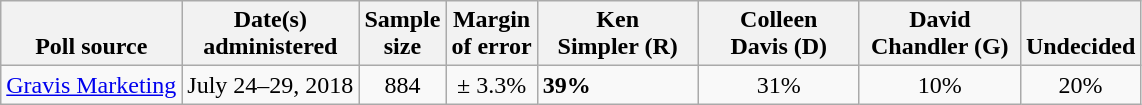<table class="wikitable">
<tr valign=bottom>
<th>Poll source</th>
<th>Date(s)<br>administered</th>
<th>Sample<br>size</th>
<th>Margin<br>of error</th>
<th style="width:100px;">Ken<br>Simpler (R)</th>
<th style="width:100px;">Colleen<br>Davis (D)</th>
<th style="width:100px;">David<br>Chandler (G)</th>
<th>Undecided</th>
</tr>
<tr>
<td><a href='#'>Gravis Marketing</a></td>
<td align=center>July 24–29, 2018</td>
<td align=center>884</td>
<td align=center>± 3.3%</td>
<td><strong>39%</strong></td>
<td align=center>31%</td>
<td align=center>10%</td>
<td align=center>20%</td>
</tr>
</table>
